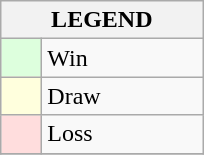<table class="wikitable" border="1">
<tr>
<th colspan="2">LEGEND</th>
</tr>
<tr>
<td style="background:#ddffdd;" width=20> </td>
<td width=100>Win</td>
</tr>
<tr>
<td style="background:#ffffdd"  width=20> </td>
<td width=100>Draw</td>
</tr>
<tr>
<td style="background:#ffdddd;" width=20> </td>
<td width=100>Loss</td>
</tr>
<tr>
</tr>
</table>
